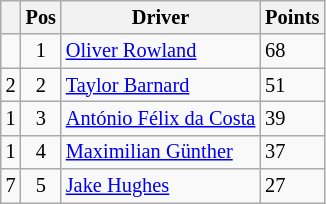<table class="wikitable" style="font-size: 85%;">
<tr>
<th></th>
<th>Pos</th>
<th>Driver</th>
<th>Points</th>
</tr>
<tr>
<td align="left"></td>
<td align="center">1</td>
<td> <a href='#'>Oliver Rowland</a></td>
<td align="left">68</td>
</tr>
<tr>
<td align="left"> 2</td>
<td align="center">2</td>
<td> <a href='#'>Taylor Barnard</a></td>
<td align="left">51</td>
</tr>
<tr>
<td align="left"> 1</td>
<td align="center">3</td>
<td> <a href='#'>António Félix da Costa</a></td>
<td align="left">39</td>
</tr>
<tr>
<td align="left"> 1</td>
<td align="center">4</td>
<td> <a href='#'>Maximilian Günther</a></td>
<td align="left">37</td>
</tr>
<tr>
<td align="left"> 7</td>
<td align="center">5</td>
<td> <a href='#'>Jake Hughes</a></td>
<td align="left">27</td>
</tr>
</table>
